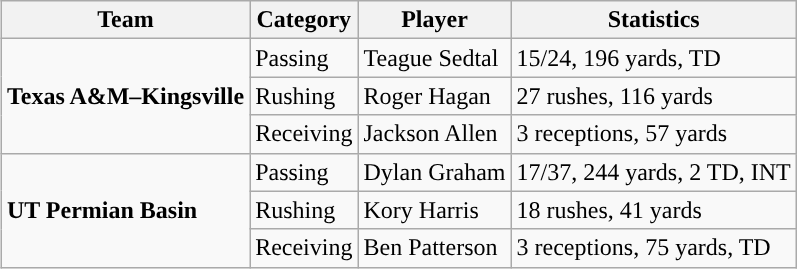<table class="wikitable" style="float: right;">
<tr>
<th>Team</th>
<th>Category</th>
<th>Player</th>
<th>Statistics</th>
</tr>
<tr>
<td rowspan=3><strong>Texas A&M–Kingsville</strong></td>
<td>Passing</td>
<td>Teague Sedtal</td>
<td>15/24, 196 yards, TD</td>
</tr>
<tr>
<td>Rushing</td>
<td>Roger Hagan</td>
<td>27 rushes, 116 yards</td>
</tr>
<tr>
<td>Receiving</td>
<td>Jackson Allen</td>
<td>3 receptions, 57 yards</td>
</tr>
<tr>
<td rowspan=3><strong>UT Permian Basin</strong></td>
<td>Passing</td>
<td>Dylan Graham</td>
<td>17/37, 244 yards, 2 TD, INT</td>
</tr>
<tr>
<td>Rushing</td>
<td>Kory Harris</td>
<td>18 rushes, 41 yards</td>
</tr>
<tr>
<td>Receiving</td>
<td>Ben Patterson</td>
<td>3 receptions, 75 yards, TD</td>
</tr>
</table>
